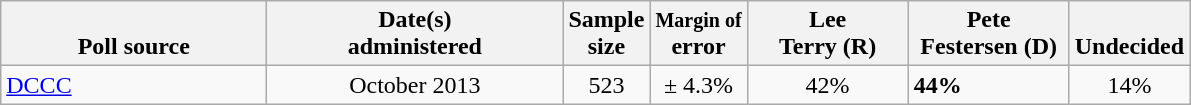<table class="wikitable">
<tr valign= bottom>
<th style="width:170px;">Poll source</th>
<th style="width:190px;">Date(s)<br>administered</th>
<th class=small>Sample<br>size</th>
<th><small>Margin of</small><br>error</th>
<th style="width:100px;">Lee<br>Terry (R)</th>
<th style="width:100px;">Pete<br>Festersen (D)</th>
<th style="width:40px;">Undecided</th>
</tr>
<tr>
<td><a href='#'>DCCC</a></td>
<td align=center>October 2013</td>
<td align=center>523</td>
<td align=center>± 4.3%</td>
<td align=center>42%</td>
<td><strong>44%</strong></td>
<td align=center>14%</td>
</tr>
</table>
